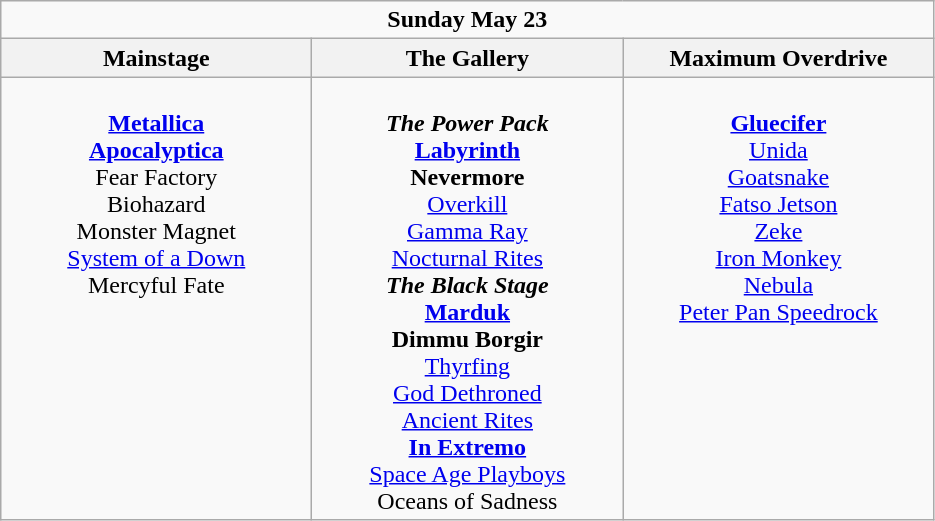<table class="wikitable">
<tr>
<td colspan="3" align="center"><strong>Sunday May 23</strong></td>
</tr>
<tr>
<th>Mainstage</th>
<th>The Gallery</th>
<th>Maximum Overdrive</th>
</tr>
<tr>
<td valign="top" align="center" width=200><br><strong><a href='#'>Metallica</a></strong>
<br><strong><a href='#'>Apocalyptica</a></strong>
<br>Fear Factory
<br>Biohazard
<br>Monster Magnet
<br><a href='#'>System of a Down</a>
<br>Mercyful Fate</td>
<td valign="top" align="center" width=200><br><strong><em>The Power Pack</em></strong>
<br><strong><a href='#'>Labyrinth</a></strong>
<br><strong>Nevermore</strong>
<br><a href='#'>Overkill</a>
<br><a href='#'>Gamma Ray</a>
<br><a href='#'>Nocturnal Rites</a><br><strong><em>The Black Stage</em></strong>
<br><strong><a href='#'>Marduk</a></strong>
<br><strong>Dimmu Borgir</strong>
<br><a href='#'>Thyrfing</a>
<br><a href='#'>God Dethroned</a>
<br><a href='#'>Ancient Rites</a><br><strong><a href='#'>In Extremo</a></strong>
<br><a href='#'>Space Age Playboys</a>
<br>Oceans of Sadness</td>
<td valign="top" align="center" width=200><br><strong><a href='#'>Gluecifer</a></strong>
<br><a href='#'>Unida</a>
<br><a href='#'>Goatsnake</a>
<br><a href='#'>Fatso Jetson</a>
<br><a href='#'>Zeke</a>
<br><a href='#'>Iron Monkey</a>
<br><a href='#'>Nebula</a>
<br><a href='#'>Peter Pan Speedrock</a></td>
</tr>
</table>
